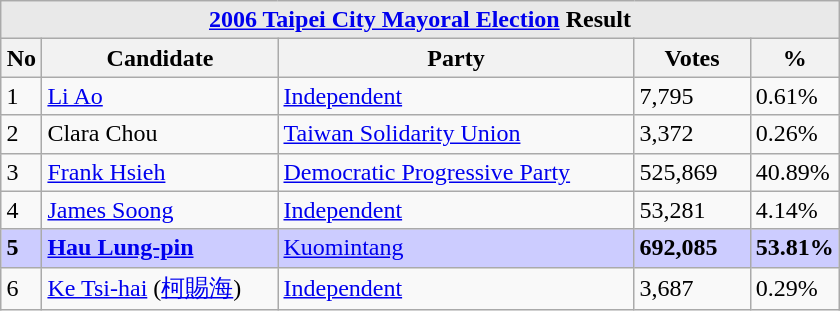<table class="wikitable" style="margin: 1em auto;">
<tr>
<th style="background-color:#E9E9E9" align=center colspan=7><a href='#'>2006 Taipei City Mayoral Election</a> Result</th>
</tr>
<tr>
<th width="20">No</th>
<th width="150">Candidate</th>
<th width="230">Party</th>
<th width="70">Votes</th>
<th width="40">%</th>
</tr>
<tr>
<td>1</td>
<td><a href='#'>Li Ao</a></td>
<td><a href='#'>Independent</a></td>
<td>7,795</td>
<td>0.61%</td>
</tr>
<tr>
<td>2</td>
<td>Clara Chou</td>
<td><a href='#'>Taiwan Solidarity Union</a></td>
<td>3,372</td>
<td>0.26%</td>
</tr>
<tr>
<td>3</td>
<td><a href='#'>Frank Hsieh</a></td>
<td><a href='#'>Democratic Progressive Party</a></td>
<td>525,869</td>
<td>40.89%</td>
</tr>
<tr>
<td>4</td>
<td><a href='#'>James Soong</a></td>
<td><a href='#'>Independent</a></td>
<td>53,281</td>
<td>4.14%</td>
</tr>
<tr style="background:#ccccff">
<td><strong>5</strong></td>
<td><strong><a href='#'>Hau Lung-pin</a></strong></td>
<td><a href='#'>Kuomintang</a></td>
<td><strong>692,085</strong></td>
<td><strong>53.81%</strong></td>
</tr>
<tr>
<td>6</td>
<td><a href='#'>Ke Tsi-hai</a> (<a href='#'>柯賜海</a>)</td>
<td><a href='#'>Independent</a></td>
<td>3,687</td>
<td>0.29%</td>
</tr>
</table>
